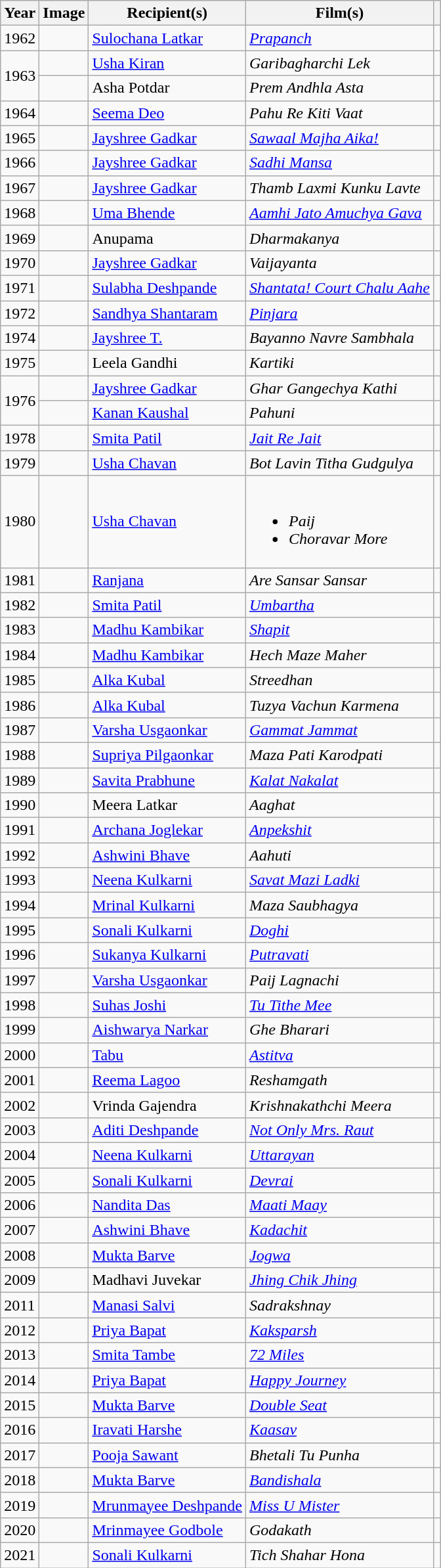<table class="wikitable sortable plainrowheaders">
<tr>
<th scope="col">Year</th>
<th scope="col">Image</th>
<th scope="col">Recipient(s)</th>
<th scope="col">Film(s)</th>
<th scope="col" class="unsortable"></th>
</tr>
<tr>
<td>1962</td>
<td></td>
<td><a href='#'>Sulochana Latkar</a></td>
<td><em><a href='#'>Prapanch</a></em></td>
<td style="text-align:center;"></td>
</tr>
<tr>
<td rowspan="2">1963</td>
<td></td>
<td><a href='#'>Usha Kiran</a></td>
<td><em>Garibagharchi Lek</em></td>
<td></td>
</tr>
<tr>
<td></td>
<td>Asha Potdar</td>
<td><em>Prem Andhla Asta</em></td>
<td></td>
</tr>
<tr>
<td>1964</td>
<td></td>
<td><a href='#'>Seema Deo</a></td>
<td><em>Pahu Re Kiti Vaat</em></td>
<td></td>
</tr>
<tr>
<td>1965</td>
<td></td>
<td><a href='#'>Jayshree Gadkar</a></td>
<td><em><a href='#'>Sawaal Majha Aika!</a></em></td>
<td></td>
</tr>
<tr>
<td>1966</td>
<td></td>
<td><a href='#'>Jayshree Gadkar</a></td>
<td><em><a href='#'>Sadhi Mansa</a></em></td>
<td style="text-align:center;"></td>
</tr>
<tr>
<td>1967</td>
<td></td>
<td><a href='#'>Jayshree Gadkar</a></td>
<td><em>Thamb Laxmi Kunku Lavte</em></td>
<td></td>
</tr>
<tr>
<td>1968</td>
<td></td>
<td><a href='#'>Uma Bhende</a></td>
<td><em><a href='#'>Aamhi Jato Amuchya Gava</a></em></td>
<td></td>
</tr>
<tr>
<td>1969</td>
<td></td>
<td>Anupama</td>
<td><em>Dharmakanya</em></td>
<td></td>
</tr>
<tr>
<td>1970</td>
<td></td>
<td><a href='#'>Jayshree Gadkar</a></td>
<td><em>Vaijayanta</em></td>
<td></td>
</tr>
<tr>
<td>1971</td>
<td></td>
<td><a href='#'>Sulabha Deshpande</a></td>
<td><em><a href='#'>Shantata! Court Chalu Aahe</a></em></td>
<td></td>
</tr>
<tr>
<td>1972</td>
<td></td>
<td><a href='#'>Sandhya Shantaram</a></td>
<td><em><a href='#'>Pinjara</a></em></td>
<td></td>
</tr>
<tr>
<td>1974</td>
<td></td>
<td><a href='#'>Jayshree T.</a></td>
<td><em>Bayanno Navre Sambhala</em></td>
<td></td>
</tr>
<tr>
<td>1975</td>
<td></td>
<td>Leela Gandhi</td>
<td><em>Kartiki</em></td>
<td></td>
</tr>
<tr>
<td rowspan="2">1976</td>
<td><br></td>
<td><a href='#'>Jayshree Gadkar</a></td>
<td><em>Ghar Gangechya Kathi</em></td>
<td style="text-align:center;"></td>
</tr>
<tr>
<td></td>
<td><a href='#'>Kanan Kaushal</a></td>
<td><em>Pahuni</em></td>
<td></td>
</tr>
<tr>
<td>1978</td>
<td></td>
<td><a href='#'>Smita Patil</a></td>
<td><em><a href='#'>Jait Re Jait</a></em></td>
<td style="text-align:center;"></td>
</tr>
<tr>
<td>1979</td>
<td></td>
<td><a href='#'>Usha Chavan</a></td>
<td><em>Bot Lavin Titha Gudgulya</em></td>
<td style="text-align:center;"></td>
</tr>
<tr>
<td>1980</td>
<td></td>
<td><a href='#'>Usha Chavan</a></td>
<td><br><ul><li><em>Paij</em></li><li><em>Choravar More</em></li></ul></td>
<td></td>
</tr>
<tr>
<td>1981</td>
<td></td>
<td><a href='#'>Ranjana</a></td>
<td><em>Are Sansar Sansar</em></td>
<td style="text-align:center;"></td>
</tr>
<tr>
<td>1982</td>
<td></td>
<td><a href='#'>Smita Patil</a></td>
<td><em><a href='#'>Umbartha</a></em></td>
<td style="text-align:center;"></td>
</tr>
<tr>
<td>1983</td>
<td></td>
<td><a href='#'>Madhu Kambikar</a></td>
<td><em><a href='#'>Shapit</a></em></td>
<td style="text-align:center;"></td>
</tr>
<tr>
<td>1984</td>
<td></td>
<td><a href='#'>Madhu Kambikar</a></td>
<td><em>Hech Maze Maher</em></td>
<td style="text-align:center;"></td>
</tr>
<tr>
<td>1985</td>
<td></td>
<td><a href='#'>Alka Kubal</a></td>
<td><em>Streedhan</em></td>
<td></td>
</tr>
<tr>
<td>1986</td>
<td></td>
<td><a href='#'>Alka Kubal</a></td>
<td><em>Tuzya Vachun Karmena</em></td>
<td></td>
</tr>
<tr>
<td>1987</td>
<td></td>
<td><a href='#'>Varsha Usgaonkar</a></td>
<td><em><a href='#'>Gammat Jammat</a></em></td>
<td style="text-align:center;"></td>
</tr>
<tr>
<td>1988</td>
<td></td>
<td><a href='#'>Supriya Pilgaonkar</a></td>
<td><em>Maza Pati Karodpati</em></td>
<td style="text-align:center;"></td>
</tr>
<tr>
<td>1989</td>
<td><br></td>
<td><a href='#'>Savita Prabhune</a></td>
<td><em><a href='#'>Kalat Nakalat</a></em></td>
<td style="text-align:center;"></td>
</tr>
<tr>
<td>1990</td>
<td></td>
<td>Meera Latkar</td>
<td><em>Aaghat</em></td>
<td></td>
</tr>
<tr>
<td>1991</td>
<td></td>
<td><a href='#'>Archana Joglekar</a></td>
<td><em><a href='#'>Anpekshit</a></em></td>
<td></td>
</tr>
<tr>
<td>1992</td>
<td></td>
<td><a href='#'>Ashwini Bhave</a></td>
<td><em>Aahuti</em></td>
<td style="text-align:center;"></td>
</tr>
<tr>
<td>1993</td>
<td></td>
<td><a href='#'>Neena Kulkarni</a></td>
<td><em><a href='#'>Savat Mazi Ladki</a></em></td>
<td style="text-align:center;"></td>
</tr>
<tr>
<td>1994</td>
<td></td>
<td><a href='#'>Mrinal Kulkarni</a></td>
<td><em>Maza Saubhagya</em></td>
<td style="text-align:center;"></td>
</tr>
<tr>
<td>1995</td>
<td></td>
<td><a href='#'>Sonali Kulkarni</a></td>
<td><em><a href='#'>Doghi</a></em></td>
<td style="text-align:center;"></td>
</tr>
<tr>
<td>1996</td>
<td></td>
<td><a href='#'>Sukanya Kulkarni</a></td>
<td><em><a href='#'>Putravati</a></em></td>
<td></td>
</tr>
<tr>
<td>1997</td>
<td></td>
<td><a href='#'>Varsha Usgaonkar</a></td>
<td><em>Paij Lagnachi</em></td>
<td></td>
</tr>
<tr>
<td>1998</td>
<td></td>
<td><a href='#'>Suhas Joshi</a></td>
<td><em><a href='#'>Tu Tithe Mee</a></em></td>
<td style="text-align:center;"></td>
</tr>
<tr>
<td>1999</td>
<td></td>
<td><a href='#'>Aishwarya Narkar</a></td>
<td><em>Ghe Bharari</em></td>
<td style="text-align:center;"></td>
</tr>
<tr>
<td>2000</td>
<td></td>
<td><a href='#'>Tabu</a></td>
<td><em><a href='#'>Astitva</a></em></td>
<td></td>
</tr>
<tr>
<td>2001</td>
<td></td>
<td><a href='#'>Reema Lagoo</a></td>
<td><em>Reshamgath</em></td>
<td style="text-align:center;"></td>
</tr>
<tr>
<td>2002</td>
<td></td>
<td>Vrinda Gajendra</td>
<td><em>Krishnakathchi Meera</em></td>
<td style="text-align:center;"></td>
</tr>
<tr>
<td>2003</td>
<td></td>
<td><a href='#'>Aditi Deshpande</a></td>
<td><em><a href='#'>Not Only Mrs. Raut</a></em></td>
<td style="text-align:center;"></td>
</tr>
<tr>
<td>2004</td>
<td></td>
<td><a href='#'>Neena Kulkarni</a></td>
<td><em><a href='#'>Uttarayan</a></em></td>
<td style="text-align:center;"></td>
</tr>
<tr>
<td>2005</td>
<td></td>
<td><a href='#'>Sonali Kulkarni</a></td>
<td><em><a href='#'>Devrai</a></em></td>
<td style="text-align:center;"></td>
</tr>
<tr>
<td>2006</td>
<td></td>
<td><a href='#'>Nandita Das</a></td>
<td><em><a href='#'>Maati Maay</a></em></td>
<td style="text-align:center;"></td>
</tr>
<tr>
<td>2007</td>
<td></td>
<td><a href='#'>Ashwini Bhave</a></td>
<td><em><a href='#'>Kadachit</a></em></td>
<td style="text-align:center;"></td>
</tr>
<tr>
<td>2008</td>
<td></td>
<td><a href='#'>Mukta Barve</a></td>
<td><em><a href='#'>Jogwa</a></em></td>
<td style="text-align:center;"></td>
</tr>
<tr>
<td>2009</td>
<td></td>
<td>Madhavi Juvekar</td>
<td><em><a href='#'>Jhing Chik Jhing</a></em></td>
<td></td>
</tr>
<tr>
<td>2011</td>
<td></td>
<td><a href='#'>Manasi Salvi</a></td>
<td><em>Sadrakshnay</em></td>
<td style="text-align:center;"></td>
</tr>
<tr>
<td>2012</td>
<td></td>
<td><a href='#'>Priya Bapat</a></td>
<td><em><a href='#'>Kaksparsh</a></em></td>
<td style="text-align:center;"></td>
</tr>
<tr>
<td>2013</td>
<td></td>
<td><a href='#'>Smita Tambe</a></td>
<td><em><a href='#'>72 Miles</a></em></td>
<td style="text-align:center;"></td>
</tr>
<tr>
<td>2014</td>
<td></td>
<td><a href='#'>Priya Bapat</a></td>
<td><em><a href='#'>Happy Journey</a></em></td>
<td></td>
</tr>
<tr>
<td>2015</td>
<td></td>
<td><a href='#'>Mukta Barve</a></td>
<td><em><a href='#'>Double Seat</a></em></td>
<td style="text-align:center;"></td>
</tr>
<tr>
<td>2016</td>
<td></td>
<td><a href='#'>Iravati Harshe</a></td>
<td><em><a href='#'>Kaasav</a></em></td>
<td style="text-align:center;"></td>
</tr>
<tr>
<td>2017</td>
<td></td>
<td><a href='#'>Pooja Sawant</a></td>
<td><em>Bhetali Tu Punha</em></td>
<td style="text-align:center;"></td>
</tr>
<tr>
<td>2018</td>
<td></td>
<td><a href='#'>Mukta Barve</a></td>
<td><em><a href='#'>Bandishala</a></em></td>
<td style="text-align:center;"></td>
</tr>
<tr>
<td>2019</td>
<td></td>
<td><a href='#'>Mrunmayee Deshpande</a></td>
<td><em><a href='#'>Miss U Mister</a></em></td>
<td></td>
</tr>
<tr>
<td>2020</td>
<td></td>
<td><a href='#'>Mrinmayee Godbole</a></td>
<td><em>Godakath</em></td>
<td></td>
</tr>
<tr>
<td>2021</td>
<td></td>
<td><a href='#'>Sonali Kulkarni</a></td>
<td><em>Tich Shahar Hona</em></td>
<td></td>
</tr>
</table>
